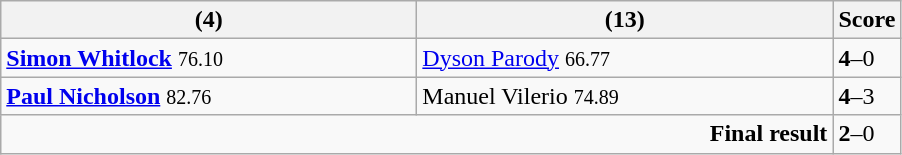<table class="wikitable">
<tr>
<th width=270><strong></strong> (4)</th>
<th width=270> (13)</th>
<th>Score</th>
</tr>
<tr>
<td><strong><a href='#'>Simon Whitlock</a></strong> <small><span>76.10</span></small></td>
<td><a href='#'>Dyson Parody</a> <small><span>66.77</span></small></td>
<td><strong>4</strong>–0</td>
</tr>
<tr>
<td><strong><a href='#'>Paul Nicholson</a></strong> <small><span>82.76</span></small></td>
<td>Manuel Vilerio <small><span>74.89</span></small></td>
<td><strong>4</strong>–3</td>
</tr>
<tr>
<td colspan="2" align="right"><strong>Final result</strong></td>
<td><strong>2</strong>–0</td>
</tr>
</table>
